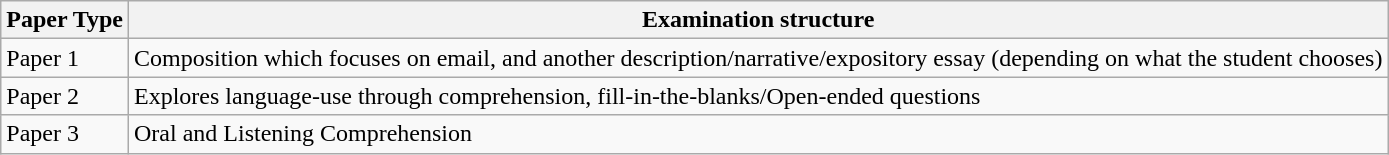<table class="wikitable">
<tr>
<th>Paper Type</th>
<th>Examination structure</th>
</tr>
<tr>
<td>Paper 1</td>
<td>Composition which focuses on email, and another description/narrative/expository essay (depending on what the student chooses)</td>
</tr>
<tr>
<td>Paper 2</td>
<td>Explores language-use through comprehension, fill-in-the-blanks/Open-ended questions</td>
</tr>
<tr>
<td>Paper 3</td>
<td>Oral and Listening Comprehension</td>
</tr>
</table>
